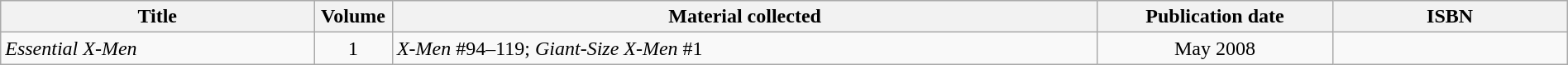<table class="wikitable" width="100%">
<tr>
<th width=20%>Title</th>
<th width=5%>Volume</th>
<th width=45%>Material collected</th>
<th width=15%>Publication date</th>
<th width=15%>ISBN</th>
</tr>
<tr>
<td rowspan="11"><em>Essential X-Men</em></td>
<td align="center">1</td>
<td><em>X-Men</em> #94–119; <em>Giant-Size X-Men</em> #1</td>
<td align="center">May 2008</td>
<td align="center"></td>
</tr>
</table>
